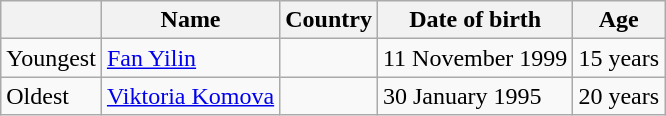<table class="wikitable">
<tr>
<th></th>
<th>Name</th>
<th>Country</th>
<th>Date of birth</th>
<th>Age</th>
</tr>
<tr>
<td>Youngest</td>
<td><a href='#'>Fan Yilin</a></td>
<td></td>
<td>11 November 1999</td>
<td>15 years</td>
</tr>
<tr>
<td>Oldest</td>
<td><a href='#'>Viktoria Komova</a></td>
<td></td>
<td>30 January 1995</td>
<td>20 years</td>
</tr>
</table>
